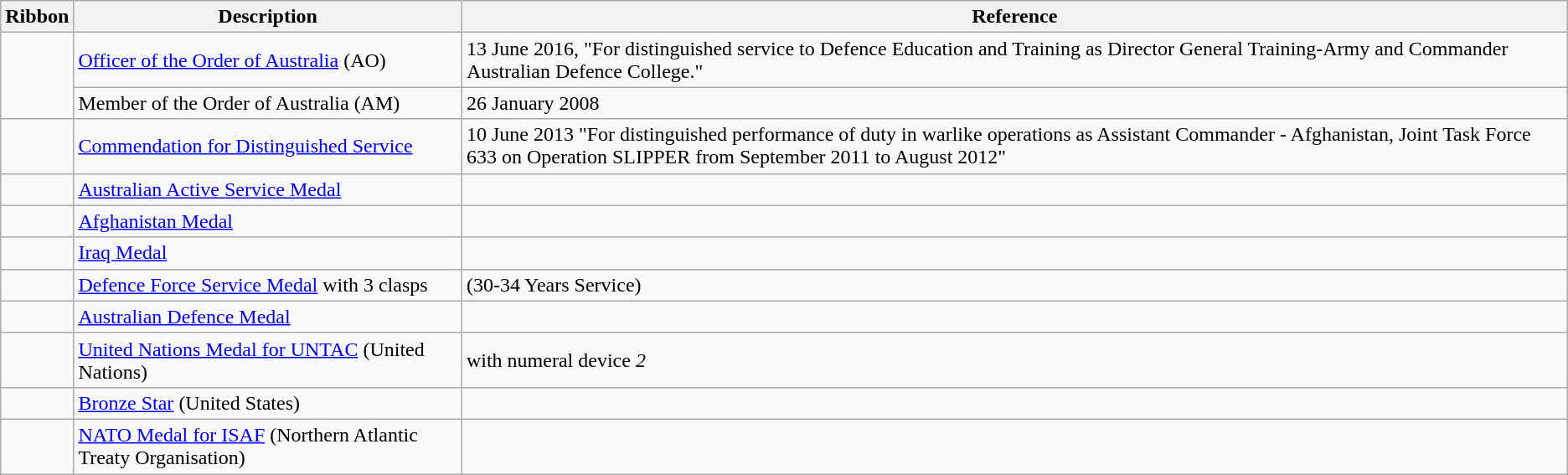<table class="wikitable">
<tr>
<th>Ribbon</th>
<th>Description</th>
<th>Reference</th>
</tr>
<tr>
<td rowspan=2></td>
<td><a href='#'>Officer of the Order of Australia</a> (AO)</td>
<td>13 June 2016, "For distinguished service to Defence Education and Training as Director General Training-Army and Commander Australian Defence College."</td>
</tr>
<tr>
<td>Member of the Order of Australia (AM)</td>
<td>26 January 2008</td>
</tr>
<tr>
<td></td>
<td><a href='#'>Commendation for Distinguished Service</a></td>
<td>10 June 2013 "For distinguished performance of duty in warlike operations as Assistant Commander - Afghanistan, Joint Task Force 633 on Operation SLIPPER from September 2011 to August 2012"</td>
</tr>
<tr>
<td></td>
<td><a href='#'>Australian Active Service Medal</a></td>
<td></td>
</tr>
<tr>
<td></td>
<td><a href='#'>Afghanistan Medal</a></td>
<td></td>
</tr>
<tr>
<td></td>
<td><a href='#'>Iraq Medal</a></td>
<td></td>
</tr>
<tr>
<td></td>
<td><a href='#'>Defence Force Service Medal</a> with 3 clasps</td>
<td>(30-34 Years Service) </td>
</tr>
<tr>
<td></td>
<td><a href='#'>Australian Defence Medal</a></td>
<td></td>
</tr>
<tr>
<td></td>
<td><a href='#'>United Nations Medal for UNTAC</a> (United Nations)</td>
<td>with numeral device <em>2</em> </td>
</tr>
<tr>
<td></td>
<td><a href='#'>Bronze Star</a> (United States)</td>
<td></td>
</tr>
<tr>
<td></td>
<td><a href='#'>NATO Medal for ISAF</a> (Northern Atlantic Treaty Organisation)</td>
<td></td>
</tr>
</table>
